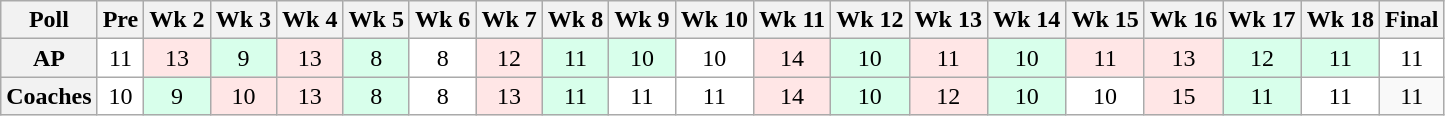<table class="wikitable" style="white-space:nowrap;">
<tr>
<th>Poll</th>
<th>Pre</th>
<th>Wk 2</th>
<th>Wk 3</th>
<th>Wk 4</th>
<th>Wk 5</th>
<th>Wk 6</th>
<th>Wk 7</th>
<th>Wk 8</th>
<th>Wk 9</th>
<th>Wk 10</th>
<th>Wk 11</th>
<th>Wk 12</th>
<th>Wk 13</th>
<th>Wk 14</th>
<th>Wk 15</th>
<th>Wk 16</th>
<th>Wk 17</th>
<th>Wk 18</th>
<th>Final</th>
</tr>
<tr style="text-align:center;">
<th>AP</th>
<td style="background:#FFF;">11</td>
<td style="background:#FFE6E6;">13</td>
<td style="background:#D8FFEB;">9</td>
<td style="background:#FFE6E6;">13</td>
<td style="background:#D8FFEB;">8</td>
<td style="background:#FFF;">8</td>
<td style="background:#FFE6E6;">12</td>
<td style="background:#D8FFEB;">11</td>
<td style="background:#D8FFEB;">10</td>
<td style="background:#FFF;">10</td>
<td style="background:#FFE6E6;">14</td>
<td style="background:#D8FFEB;">10</td>
<td style="background:#FFE6E6;">11</td>
<td style="background:#D8FFEB;">10</td>
<td style="background:#FFE6E6;">11</td>
<td style="background:#FFE6E6;">13</td>
<td style="background:#D8FFEB;">12</td>
<td style="background:#D8FFEB;">11</td>
<td style="background:#FFF;">11</td>
</tr>
<tr style="text-align:center;">
<th>Coaches</th>
<td style="background:#FFF;">10</td>
<td style="background:#D8FFEB;">9</td>
<td style="background:#FFE6E6;">10</td>
<td style="background:#FFE6E6;">13</td>
<td style="background:#D8FFEB;">8</td>
<td style="background:#FFF;">8</td>
<td style="background:#FFE6E6;">13</td>
<td style="background:#D8FFEB;">11</td>
<td style="background:#FFF;">11</td>
<td style="background:#FFF;">11</td>
<td style="background:#FFE6E6;">14</td>
<td style="background:#D8FFEB;">10</td>
<td style="background:#FFE6E6;">12</td>
<td style="background:#D8FFEB;">10</td>
<td style="background:#FFF;">10</td>
<td style="background:#FFE6E6;">15</td>
<td style="background:#D8FFEB;">11</td>
<td style="background:#FFF;">11</td>
<td>11</td>
</tr>
</table>
